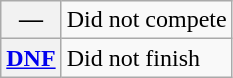<table class="wikitable">
<tr>
<th scope="row">—</th>
<td>Did not compete</td>
</tr>
<tr>
<th scope="row"><a href='#'>DNF</a></th>
<td>Did not finish</td>
</tr>
</table>
